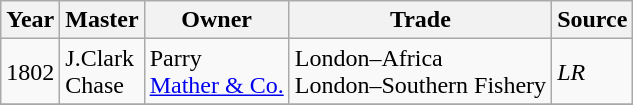<table class=" wikitable">
<tr>
<th>Year</th>
<th>Master</th>
<th>Owner</th>
<th>Trade</th>
<th>Source</th>
</tr>
<tr>
<td>1802</td>
<td>J.Clark<br>Chase</td>
<td>Parry<br><a href='#'>Mather & Co.</a></td>
<td>London–Africa<br>London–Southern Fishery</td>
<td><em>LR</em></td>
</tr>
<tr>
</tr>
</table>
